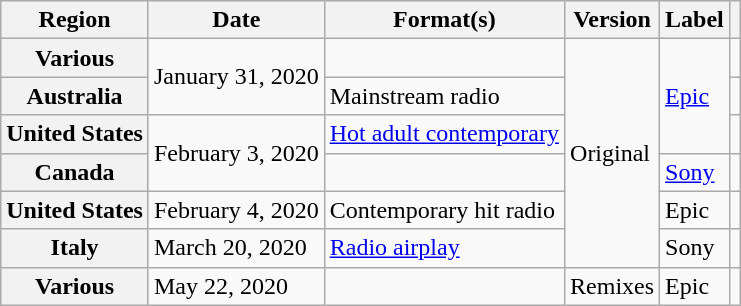<table class="wikitable plainrowheaders">
<tr>
<th scope="col">Region</th>
<th scope="col">Date</th>
<th scope="col">Format(s)</th>
<th scope="col">Version</th>
<th scope="col">Label</th>
<th scope="col"></th>
</tr>
<tr>
<th scope="row">Various</th>
<td rowspan="2">January 31, 2020</td>
<td></td>
<td rowspan="6">Original</td>
<td rowspan="3"><a href='#'>Epic</a></td>
<td style="text-align:center;"></td>
</tr>
<tr>
<th scope="row">Australia</th>
<td>Mainstream radio</td>
<td style="text-align:center;"></td>
</tr>
<tr>
<th scope="row">United States</th>
<td rowspan="2">February 3, 2020</td>
<td><a href='#'>Hot adult contemporary</a></td>
<td style="text-align:center;"></td>
</tr>
<tr>
<th scope="row">Canada</th>
<td></td>
<td><a href='#'>Sony</a></td>
<td></td>
</tr>
<tr>
<th scope="row">United States</th>
<td>February 4, 2020</td>
<td>Contemporary hit radio</td>
<td>Epic</td>
<td style="text-align:center;"></td>
</tr>
<tr>
<th scope="row">Italy</th>
<td>March 20, 2020</td>
<td><a href='#'>Radio airplay</a></td>
<td>Sony</td>
<td style="text-align:center;"></td>
</tr>
<tr>
<th scope="row">Various</th>
<td>May 22, 2020</td>
<td></td>
<td>Remixes</td>
<td>Epic</td>
<td style="text-align:center;"></td>
</tr>
</table>
